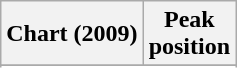<table class="wikitable sortable">
<tr>
<th>Chart (2009)</th>
<th>Peak<br>position</th>
</tr>
<tr>
</tr>
<tr>
</tr>
</table>
